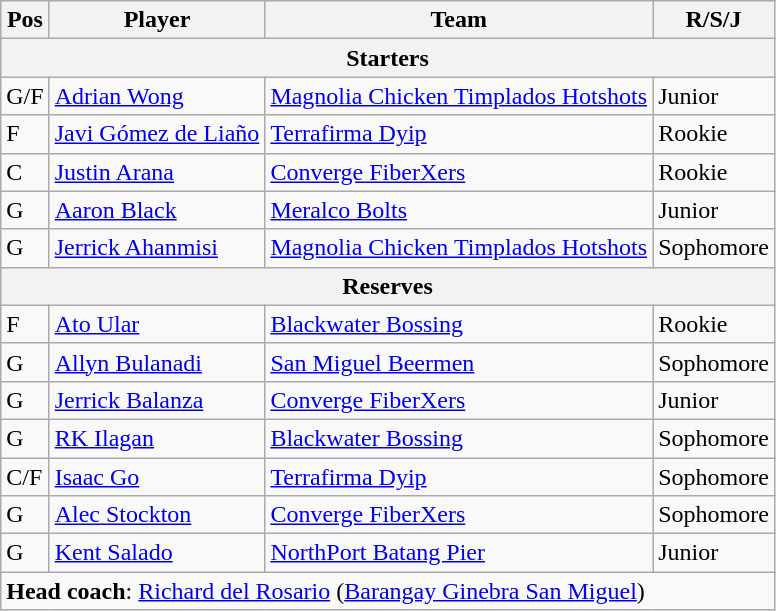<table class="wikitable">
<tr>
<th>Pos</th>
<th>Player</th>
<th>Team</th>
<th>R/S/J</th>
</tr>
<tr>
<th scope="col" colspan="4">Starters</th>
</tr>
<tr>
<td>G/F</td>
<td><a href='#'>Adrian Wong</a></td>
<td><a href='#'>Magnolia Chicken Timplados Hotshots</a></td>
<td>Junior</td>
</tr>
<tr>
<td>F</td>
<td><a href='#'>Javi Gómez de Liaño</a></td>
<td><a href='#'>Terrafirma Dyip</a></td>
<td>Rookie</td>
</tr>
<tr>
<td>C</td>
<td><a href='#'>Justin Arana</a></td>
<td><a href='#'>Converge FiberXers</a></td>
<td>Rookie</td>
</tr>
<tr>
<td>G</td>
<td><a href='#'>Aaron Black</a></td>
<td><a href='#'>Meralco Bolts</a></td>
<td>Junior</td>
</tr>
<tr>
<td>G</td>
<td><a href='#'>Jerrick Ahanmisi</a></td>
<td><a href='#'>Magnolia Chicken Timplados Hotshots</a></td>
<td>Sophomore</td>
</tr>
<tr>
<th scope="col" colspan="4">Reserves</th>
</tr>
<tr>
<td>F</td>
<td><a href='#'>Ato Ular</a></td>
<td><a href='#'>Blackwater Bossing</a></td>
<td>Rookie</td>
</tr>
<tr>
<td>G</td>
<td><a href='#'>Allyn Bulanadi</a></td>
<td><a href='#'>San Miguel Beermen</a></td>
<td>Sophomore</td>
</tr>
<tr>
<td>G</td>
<td><a href='#'>Jerrick Balanza</a></td>
<td><a href='#'>Converge FiberXers</a></td>
<td>Junior</td>
</tr>
<tr>
<td>G</td>
<td><a href='#'>RK Ilagan</a></td>
<td><a href='#'>Blackwater Bossing</a></td>
<td>Sophomore</td>
</tr>
<tr>
<td>C/F</td>
<td><a href='#'>Isaac Go</a></td>
<td><a href='#'>Terrafirma Dyip</a></td>
<td>Sophomore</td>
</tr>
<tr>
<td>G</td>
<td><a href='#'>Alec Stockton</a></td>
<td><a href='#'>Converge FiberXers</a></td>
<td>Sophomore</td>
</tr>
<tr>
<td>G</td>
<td><a href='#'>Kent Salado</a></td>
<td><a href='#'>NorthPort Batang Pier</a></td>
<td>Junior</td>
</tr>
<tr>
<td colspan="4"><strong>Head coach</strong>: <a href='#'>Richard del Rosario</a> (<a href='#'>Barangay Ginebra San Miguel</a>)</td>
</tr>
</table>
